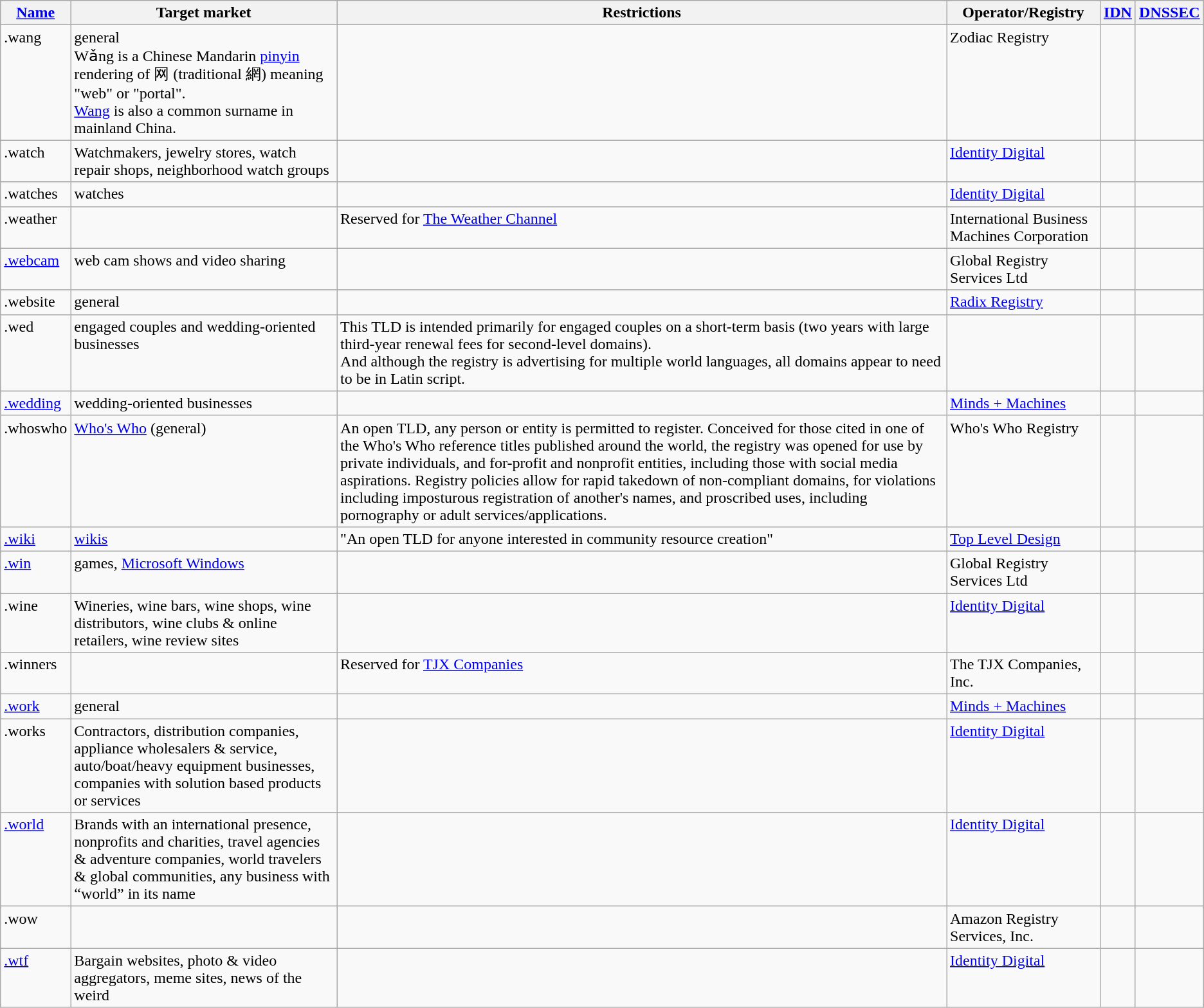<table class="wikitable sortable">
<tr style="background:#a0d0ff;">
<th><a href='#'>Name</a></th>
<th>Target market</th>
<th class="unsortable">Restrictions</th>
<th>Operator/Registry</th>
<th><a href='#'>IDN</a></th>
<th><a href='#'>DNSSEC</a></th>
</tr>
<tr valign="top">
<td>.wang</td>
<td>general<br>Wǎng is a Chinese Mandarin <a href='#'>pinyin</a> rendering of 网 (traditional 網) meaning "web" or "portal".<br><a href='#'>Wang</a> is also a common surname in mainland China.</td>
<td></td>
<td>Zodiac Registry</td>
<td></td>
<td></td>
</tr>
<tr valign="top">
<td>.watch</td>
<td>Watchmakers, jewelry stores, watch repair shops, neighborhood watch groups</td>
<td></td>
<td><a href='#'>Identity Digital</a></td>
<td></td>
<td></td>
</tr>
<tr valign=top>
<td>.watches</td>
<td>watches</td>
<td></td>
<td><a href='#'>Identity Digital</a></td>
<td></td>
<td></td>
</tr>
<tr valign=top>
<td>.weather</td>
<td></td>
<td>Reserved for <a href='#'>The Weather Channel</a></td>
<td>International Business Machines Corporation</td>
<td></td>
<td></td>
</tr>
<tr valign="top">
<td><a href='#'>.webcam</a></td>
<td>web cam shows and video sharing</td>
<td></td>
<td>Global Registry Services Ltd</td>
<td></td>
<td></td>
</tr>
<tr valign="top">
<td>.website</td>
<td>general</td>
<td></td>
<td><a href='#'>Radix Registry</a></td>
<td></td>
<td></td>
</tr>
<tr valign="top">
<td>.wed</td>
<td>engaged couples and wedding-oriented businesses</td>
<td>This TLD is intended primarily for engaged couples on a short-term basis (two years with large third-year renewal fees for second-level domains).<br>And although the registry is advertising for multiple world languages, all domains appear to need to be in Latin script.</td>
<td></td>
<td></td>
<td></td>
</tr>
<tr valign="top">
<td><a href='#'>.wedding</a></td>
<td>wedding-oriented businesses</td>
<td></td>
<td><a href='#'>Minds + Machines</a></td>
<td></td>
<td></td>
</tr>
<tr valign="top">
<td>.whoswho</td>
<td><a href='#'>Who's Who</a> (general)</td>
<td>An open TLD, any person or entity is permitted to register. Conceived for those cited in one of the Who's Who reference titles published around the world, the registry was opened for use by private individuals, and for-profit and nonprofit entities, including those with social media aspirations. Registry policies allow for rapid takedown of non-compliant domains, for violations including imposturous registration of another's names, and proscribed uses, including pornography or adult services/applications.</td>
<td>Who's Who Registry</td>
<td></td>
<td></td>
</tr>
<tr valign="top">
<td><a href='#'>.wiki</a></td>
<td><a href='#'>wikis</a></td>
<td>"An open TLD for anyone interested in community resource creation"</td>
<td><a href='#'>Top Level Design</a></td>
<td></td>
<td></td>
</tr>
<tr valign="top">
<td><a href='#'>.win</a></td>
<td>games, <a href='#'>Microsoft Windows</a></td>
<td></td>
<td>Global Registry Services Ltd</td>
<td></td>
<td></td>
</tr>
<tr valign="top">
<td>.wine</td>
<td>Wineries, wine bars, wine shops, wine distributors, wine clubs & online retailers, wine review sites</td>
<td></td>
<td><a href='#'>Identity Digital</a></td>
<td></td>
<td></td>
</tr>
<tr valign=top>
<td>.winners</td>
<td></td>
<td>Reserved for <a href='#'>TJX Companies</a></td>
<td>The TJX Companies, Inc.</td>
<td></td>
<td></td>
</tr>
<tr valign="top">
<td><a href='#'>.work</a></td>
<td>general</td>
<td></td>
<td><a href='#'>Minds + Machines</a></td>
<td></td>
<td></td>
</tr>
<tr valign="top">
<td>.works</td>
<td>Contractors, distribution companies, appliance wholesalers & service, auto/boat/heavy equipment businesses, companies with solution based products or services</td>
<td></td>
<td><a href='#'>Identity Digital</a></td>
<td></td>
<td></td>
</tr>
<tr valign="top">
<td><a href='#'>.world</a></td>
<td>Brands with an international presence, nonprofits and charities, travel agencies & adventure companies, world travelers & global communities, any business with “world” in its name</td>
<td></td>
<td><a href='#'>Identity Digital</a></td>
<td></td>
<td></td>
</tr>
<tr valign=top>
<td>.wow</td>
<td></td>
<td></td>
<td>Amazon Registry Services, Inc.</td>
<td></td>
<td></td>
</tr>
<tr valign="top">
<td><a href='#'>.wtf</a></td>
<td>Bargain websites, photo & video aggregators, meme sites, news of the weird</td>
<td></td>
<td><a href='#'>Identity Digital</a></td>
<td></td>
<td></td>
</tr>
</table>
